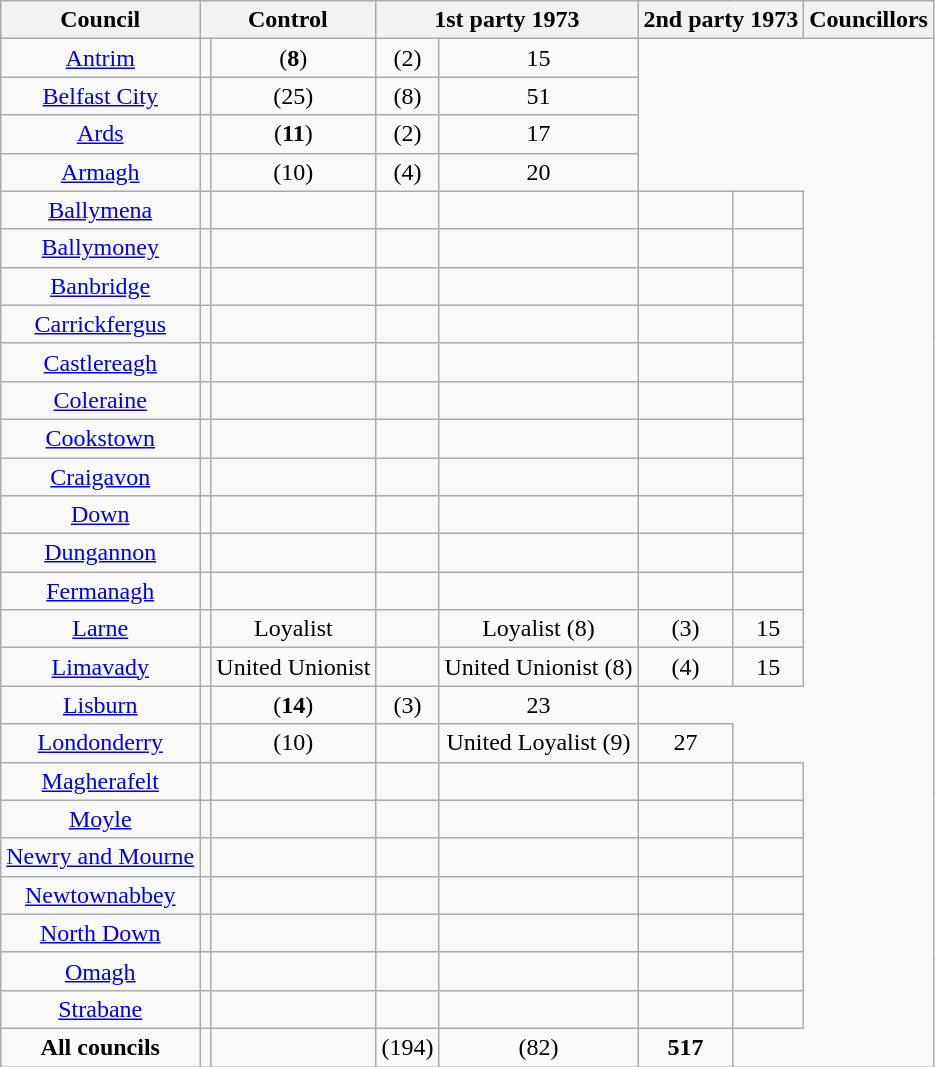<table class="wikitable" border="1" style="text-align:center">
<tr>
<th>Council</th>
<th colspan="2">Control</th>
<th colspan="2">1st party 1973</th>
<th colspan="2">2nd party 1973</th>
<th>Councillors</th>
</tr>
<tr>
<td><a href='#'>Antrim</a></td>
<td></td>
<td> (<strong>8</strong>)</td>
<td> (2)</td>
<td>15</td>
</tr>
<tr>
<td><a href='#'>Belfast City</a></td>
<td></td>
<td> (25)</td>
<td> (8)</td>
<td>51</td>
</tr>
<tr>
<td><a href='#'>Ards</a></td>
<td></td>
<td> (<strong>11</strong>)</td>
<td> (2)</td>
<td>17</td>
</tr>
<tr>
<td><a href='#'>Armagh</a></td>
<td></td>
<td> (10)</td>
<td> (4)</td>
<td>20</td>
</tr>
<tr>
<td><a href='#'>Ballymena</a></td>
<td></td>
<td></td>
<td></td>
<td></td>
<td></td>
<td></td>
</tr>
<tr>
<td><a href='#'>Ballymoney</a></td>
<td></td>
<td></td>
<td></td>
<td></td>
<td></td>
<td></td>
</tr>
<tr>
<td><a href='#'>Banbridge</a></td>
<td></td>
<td></td>
<td></td>
<td></td>
<td></td>
<td></td>
</tr>
<tr>
<td><a href='#'>Carrickfergus</a></td>
<td></td>
<td></td>
<td></td>
<td></td>
<td></td>
<td></td>
</tr>
<tr>
<td><a href='#'>Castlereagh</a></td>
<td></td>
<td></td>
<td></td>
<td></td>
<td></td>
<td></td>
</tr>
<tr>
<td><a href='#'>Coleraine</a></td>
<td></td>
<td></td>
<td></td>
<td></td>
<td></td>
<td></td>
</tr>
<tr>
<td><a href='#'>Cookstown</a></td>
<td></td>
<td></td>
<td></td>
<td></td>
<td></td>
<td></td>
</tr>
<tr>
<td><a href='#'>Craigavon</a></td>
<td></td>
<td></td>
<td></td>
<td></td>
<td></td>
<td></td>
</tr>
<tr>
<td><a href='#'>Down</a></td>
<td></td>
<td></td>
<td></td>
<td></td>
<td></td>
<td></td>
</tr>
<tr>
<td><a href='#'>Dungannon</a></td>
<td></td>
<td></td>
<td></td>
<td></td>
<td></td>
<td></td>
</tr>
<tr>
<td><a href='#'>Fermanagh</a></td>
<td></td>
<td></td>
<td></td>
<td></td>
<td></td>
<td></td>
</tr>
<tr>
<td><a href='#'>Larne</a></td>
<td></td>
<td>Loyalist</td>
<td></td>
<td>Loyalist (8)</td>
<td> (3)</td>
<td>15</td>
</tr>
<tr>
<td><a href='#'>Limavady</a></td>
<td></td>
<td>United Unionist</td>
<td></td>
<td>United Unionist (8)</td>
<td> (4)</td>
<td>15</td>
</tr>
<tr>
<td><a href='#'>Lisburn</a></td>
<td></td>
<td> (<strong>14</strong>)</td>
<td> (3)</td>
<td>23</td>
</tr>
<tr>
<td><a href='#'>Londonderry</a></td>
<td></td>
<td> (10)</td>
<td></td>
<td>United Loyalist (9)</td>
<td>27</td>
</tr>
<tr>
<td><a href='#'>Magherafelt</a></td>
<td></td>
<td></td>
<td></td>
<td></td>
<td></td>
<td></td>
</tr>
<tr>
<td><a href='#'>Moyle</a></td>
<td></td>
<td></td>
<td></td>
<td></td>
<td></td>
<td></td>
</tr>
<tr>
<td><a href='#'>Newry and Mourne</a></td>
<td></td>
<td></td>
<td></td>
<td></td>
<td></td>
<td></td>
</tr>
<tr>
<td><a href='#'>Newtownabbey</a></td>
<td></td>
<td></td>
<td></td>
<td></td>
<td></td>
<td></td>
</tr>
<tr>
<td><a href='#'>North Down</a></td>
<td></td>
<td></td>
<td></td>
<td></td>
<td></td>
<td></td>
</tr>
<tr>
<td><a href='#'>Omagh</a></td>
<td></td>
<td></td>
<td></td>
<td></td>
<td></td>
<td></td>
</tr>
<tr>
<td><a href='#'>Strabane</a></td>
<td></td>
<td></td>
<td></td>
<td></td>
<td></td>
<td></td>
</tr>
<tr>
<td><strong>All councils</strong></td>
<td></td>
<td></td>
<td> (194)</td>
<td> (82)</td>
<td><strong>517</strong></td>
</tr>
</table>
